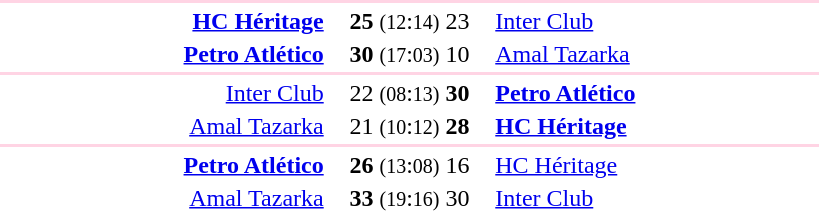<table style="text-align:center" width=550>
<tr>
<th width=30%></th>
<th width=15%></th>
<th width=30%></th>
</tr>
<tr align="left" bgcolor=#ffd4e4>
<td colspan=4></td>
</tr>
<tr>
<td align="right"><strong><a href='#'>HC Héritage</a></strong> </td>
<td><strong>25</strong> <small>(12</small>:<small>14)</small> 23</td>
<td align=left> <a href='#'>Inter Club</a></td>
</tr>
<tr>
<td align="right"><strong><a href='#'>Petro Atlético</a></strong> </td>
<td><strong>30</strong> <small>(17</small>:<small>03)</small> 10</td>
<td align=left> <a href='#'>Amal Tazarka</a></td>
</tr>
<tr align="left" bgcolor=#ffd4e4>
<td colspan=4></td>
</tr>
<tr>
<td align="right"><a href='#'>Inter Club</a> </td>
<td>22 <small>(08</small>:<small>13)</small> <strong>30</strong></td>
<td align=left> <strong><a href='#'>Petro Atlético</a></strong></td>
</tr>
<tr>
<td align="right"><a href='#'>Amal Tazarka</a> </td>
<td>21 <small>(10</small>:<small>12)</small> <strong>28</strong></td>
<td align=left> <strong><a href='#'>HC Héritage</a></strong></td>
</tr>
<tr align="left" bgcolor=#ffd4e4>
<td colspan=4></td>
</tr>
<tr>
<td align="right"><strong><a href='#'>Petro Atlético</a></strong> </td>
<td><strong>26</strong> <small>(13</small>:<small>08)</small> 16</td>
<td align=left> <a href='#'>HC Héritage</a></td>
</tr>
<tr>
<td align="right"><a href='#'>Amal Tazarka</a> </td>
<td><strong>33</strong> <small>(19</small>:<small>16)</small> 30</td>
<td align=left> <a href='#'>Inter Club</a></td>
</tr>
</table>
